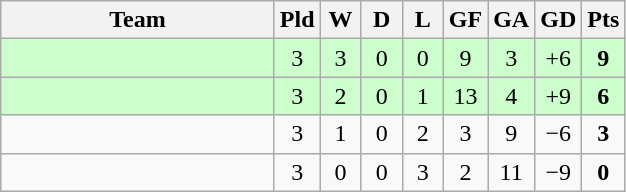<table class="wikitable" style="text-align:center;">
<tr>
<th width=175>Team</th>
<th width=20 abbr="Played">Pld</th>
<th width=20 abbr="Won">W</th>
<th width=20 abbr="Drawn">D</th>
<th width=20 abbr="Lost">L</th>
<th width=20 abbr="Goals for">GF</th>
<th width=20 abbr="Goals against">GA</th>
<th width=20 abbr="Goal difference">GD</th>
<th width=20 abbr="Points">Pts</th>
</tr>
<tr bgcolor=ccffcc>
<td align=left></td>
<td>3</td>
<td>3</td>
<td>0</td>
<td>0</td>
<td>9</td>
<td>3</td>
<td>+6</td>
<td><strong>9</strong></td>
</tr>
<tr bgcolor=ccffcc>
<td align=left></td>
<td>3</td>
<td>2</td>
<td>0</td>
<td>1</td>
<td>13</td>
<td>4</td>
<td>+9</td>
<td><strong>6</strong></td>
</tr>
<tr bgcolor=>
<td align=left></td>
<td>3</td>
<td>1</td>
<td>0</td>
<td>2</td>
<td>3</td>
<td>9</td>
<td>−6</td>
<td><strong>3</strong></td>
</tr>
<tr bgcolor=>
<td align=left></td>
<td>3</td>
<td>0</td>
<td>0</td>
<td>3</td>
<td>2</td>
<td>11</td>
<td>−9</td>
<td><strong>0</strong></td>
</tr>
</table>
